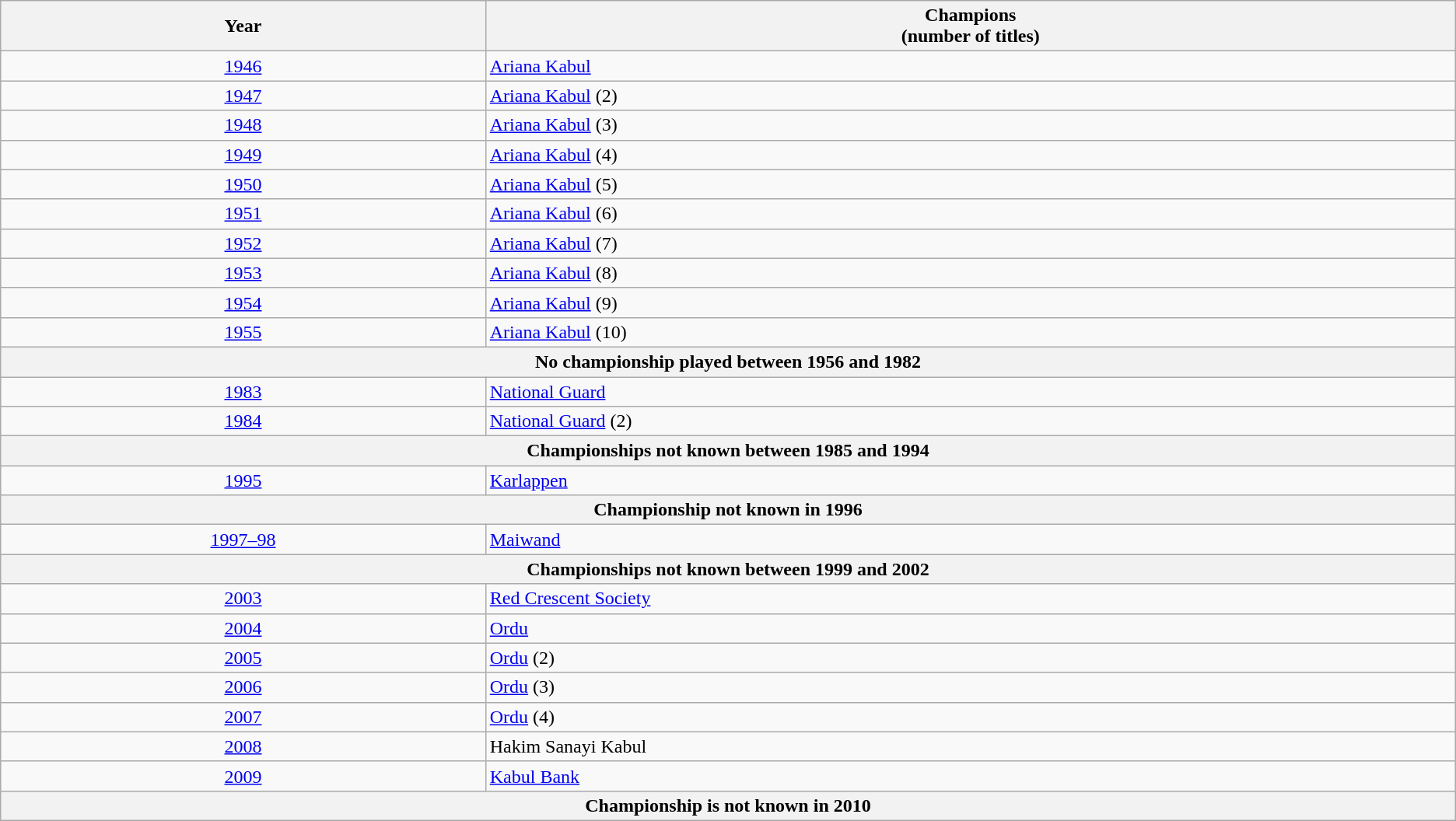<table class="wikitable sortable">
<tr>
<th style="width:9%">Year</th>
<th style="width:18%">Champions<br>(number of titles)</th>
</tr>
<tr>
<td align=center><a href='#'>1946</a></td>
<td><a href='#'>Ariana Kabul</a></td>
</tr>
<tr>
<td align=center><a href='#'>1947</a></td>
<td><a href='#'>Ariana Kabul</a> (2)</td>
</tr>
<tr>
<td align=center><a href='#'>1948</a></td>
<td><a href='#'>Ariana Kabul</a> (3)</td>
</tr>
<tr>
<td align=center><a href='#'>1949</a></td>
<td><a href='#'>Ariana Kabul</a> (4)</td>
</tr>
<tr>
<td align=center><a href='#'>1950</a></td>
<td><a href='#'>Ariana Kabul</a> (5)</td>
</tr>
<tr>
<td align=center><a href='#'>1951</a></td>
<td><a href='#'>Ariana Kabul</a> (6)</td>
</tr>
<tr>
<td align=center><a href='#'>1952</a></td>
<td><a href='#'>Ariana Kabul</a> (7)</td>
</tr>
<tr>
<td align=center><a href='#'>1953</a></td>
<td><a href='#'>Ariana Kabul</a> (8)</td>
</tr>
<tr>
<td align=center><a href='#'>1954</a></td>
<td><a href='#'>Ariana Kabul</a> (9)</td>
</tr>
<tr>
<td align=center><a href='#'>1955</a></td>
<td><a href='#'>Ariana Kabul</a> (10)</td>
</tr>
<tr>
<th colspan="2">No championship played between 1956 and 1982</th>
</tr>
<tr>
<td align=center><a href='#'>1983</a></td>
<td><a href='#'>National Guard</a></td>
</tr>
<tr>
<td align=center><a href='#'>1984</a></td>
<td><a href='#'>National Guard</a> (2)</td>
</tr>
<tr>
<th colspan="2">Championships not known between 1985 and 1994</th>
</tr>
<tr>
<td align=center><a href='#'>1995</a></td>
<td><a href='#'>Karlappen</a></td>
</tr>
<tr>
<th colspan="2">Championship not known in 1996</th>
</tr>
<tr>
<td align=center><a href='#'>1997–98</a></td>
<td><a href='#'>Maiwand</a></td>
</tr>
<tr>
<th colspan="2">Championships not known between 1999 and 2002</th>
</tr>
<tr>
<td align=center><a href='#'>2003</a></td>
<td><a href='#'>Red Crescent Society</a></td>
</tr>
<tr>
<td align=center><a href='#'>2004</a></td>
<td><a href='#'>Ordu</a></td>
</tr>
<tr>
<td align=center><a href='#'>2005</a></td>
<td><a href='#'>Ordu</a> (2)</td>
</tr>
<tr>
<td align=center><a href='#'>2006</a></td>
<td><a href='#'>Ordu</a> (3)</td>
</tr>
<tr>
<td align=center><a href='#'>2007</a></td>
<td><a href='#'>Ordu</a> (4)</td>
</tr>
<tr>
<td align=center><a href='#'>2008</a></td>
<td>Hakim Sanayi Kabul</td>
</tr>
<tr>
<td align=center><a href='#'>2009</a></td>
<td><a href='#'>Kabul Bank</a></td>
</tr>
<tr>
<th colspan="2">Championship is not known in 2010</th>
</tr>
</table>
